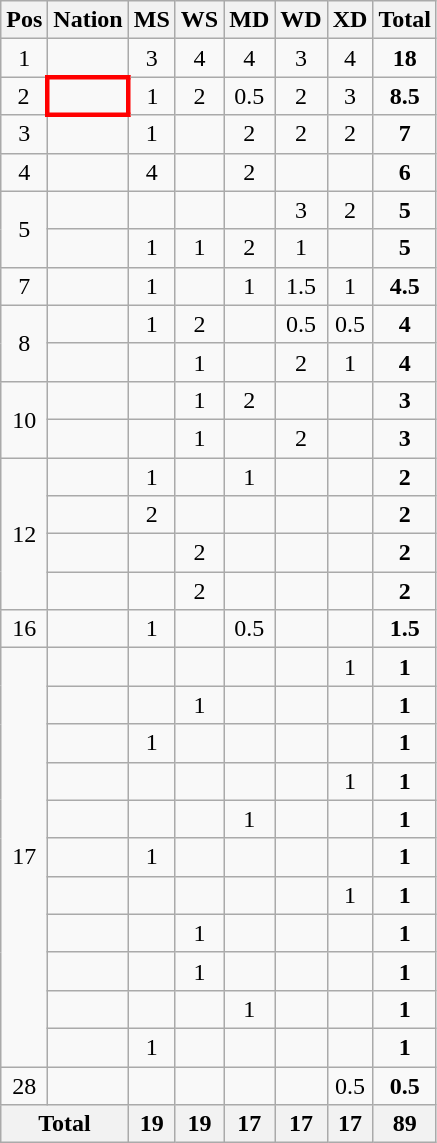<table class="wikitable" style="text-align:center">
<tr>
<th>Pos</th>
<th>Nation</th>
<th>MS</th>
<th>WS</th>
<th>MD</th>
<th>WD</th>
<th>XD</th>
<th>Total</th>
</tr>
<tr>
<td>1</td>
<td align="left"></td>
<td>3</td>
<td>4</td>
<td>4</td>
<td>3</td>
<td>4</td>
<td><strong>18</strong></td>
</tr>
<tr>
<td>2</td>
<td align="left" style="border: 3px solid red"><strong></strong></td>
<td>1</td>
<td>2</td>
<td>0.5</td>
<td>2</td>
<td>3</td>
<td><strong>8.5</strong></td>
</tr>
<tr>
<td>3</td>
<td align="left"></td>
<td>1</td>
<td></td>
<td>2</td>
<td>2</td>
<td>2</td>
<td><strong>7</strong></td>
</tr>
<tr>
<td>4</td>
<td align="left"></td>
<td>4</td>
<td></td>
<td>2</td>
<td></td>
<td></td>
<td><strong>6</strong></td>
</tr>
<tr>
<td rowspan="2">5</td>
<td align="left"></td>
<td></td>
<td></td>
<td></td>
<td>3</td>
<td>2</td>
<td><strong>5</strong></td>
</tr>
<tr>
<td align="left"></td>
<td>1</td>
<td>1</td>
<td>2</td>
<td>1</td>
<td></td>
<td><strong>5</strong></td>
</tr>
<tr>
<td>7</td>
<td align="left"></td>
<td>1</td>
<td></td>
<td>1</td>
<td>1.5</td>
<td>1</td>
<td><strong>4.5</strong></td>
</tr>
<tr>
<td rowspan="2">8</td>
<td align="left"></td>
<td>1</td>
<td>2</td>
<td></td>
<td>0.5</td>
<td>0.5</td>
<td><strong>4</strong></td>
</tr>
<tr>
<td align="left"></td>
<td></td>
<td>1</td>
<td></td>
<td>2</td>
<td>1</td>
<td><strong>4</strong></td>
</tr>
<tr>
<td rowspan="2">10</td>
<td align="left"></td>
<td></td>
<td>1</td>
<td>2</td>
<td></td>
<td></td>
<td><strong>3</strong></td>
</tr>
<tr>
<td align="left"></td>
<td></td>
<td>1</td>
<td></td>
<td>2</td>
<td></td>
<td><strong>3</strong></td>
</tr>
<tr>
<td rowspan="4">12</td>
<td align="left"></td>
<td>1</td>
<td></td>
<td>1</td>
<td></td>
<td></td>
<td><strong>2</strong></td>
</tr>
<tr>
<td align="left"></td>
<td>2</td>
<td></td>
<td></td>
<td></td>
<td></td>
<td><strong>2</strong></td>
</tr>
<tr>
<td align="left"></td>
<td></td>
<td>2</td>
<td></td>
<td></td>
<td></td>
<td><strong>2</strong></td>
</tr>
<tr>
<td align="left"></td>
<td></td>
<td>2</td>
<td></td>
<td></td>
<td></td>
<td><strong>2</strong></td>
</tr>
<tr>
<td>16</td>
<td align="left"></td>
<td>1</td>
<td></td>
<td>0.5</td>
<td></td>
<td></td>
<td><strong>1.5</strong></td>
</tr>
<tr>
<td rowspan="11">17</td>
<td align="left"></td>
<td></td>
<td></td>
<td></td>
<td></td>
<td>1</td>
<td><strong>1</strong></td>
</tr>
<tr>
<td align="left"></td>
<td></td>
<td>1</td>
<td></td>
<td></td>
<td></td>
<td><strong>1</strong></td>
</tr>
<tr>
<td align="left"></td>
<td>1</td>
<td></td>
<td></td>
<td></td>
<td></td>
<td><strong>1</strong></td>
</tr>
<tr>
<td align="left"></td>
<td></td>
<td></td>
<td></td>
<td></td>
<td>1</td>
<td><strong>1</strong></td>
</tr>
<tr>
<td align="left"></td>
<td></td>
<td></td>
<td>1</td>
<td></td>
<td></td>
<td><strong>1</strong></td>
</tr>
<tr>
<td align="left"></td>
<td>1</td>
<td></td>
<td></td>
<td></td>
<td></td>
<td><strong>1</strong></td>
</tr>
<tr>
<td align="left"></td>
<td></td>
<td></td>
<td></td>
<td></td>
<td>1</td>
<td><strong>1</strong></td>
</tr>
<tr>
<td align="left"></td>
<td></td>
<td>1</td>
<td></td>
<td></td>
<td></td>
<td><strong>1</strong></td>
</tr>
<tr>
<td align="left"></td>
<td></td>
<td>1</td>
<td></td>
<td></td>
<td></td>
<td><strong>1</strong></td>
</tr>
<tr>
<td align="left"></td>
<td></td>
<td></td>
<td>1</td>
<td></td>
<td></td>
<td><strong>1</strong></td>
</tr>
<tr>
<td align="left"></td>
<td>1</td>
<td></td>
<td></td>
<td></td>
<td></td>
<td><strong>1</strong></td>
</tr>
<tr>
<td>28</td>
<td align="left"></td>
<td></td>
<td></td>
<td></td>
<td></td>
<td>0.5</td>
<td><strong>0.5</strong></td>
</tr>
<tr>
<th colspan="2">Total</th>
<th>19</th>
<th>19</th>
<th>17</th>
<th>17</th>
<th>17</th>
<th>89</th>
</tr>
</table>
